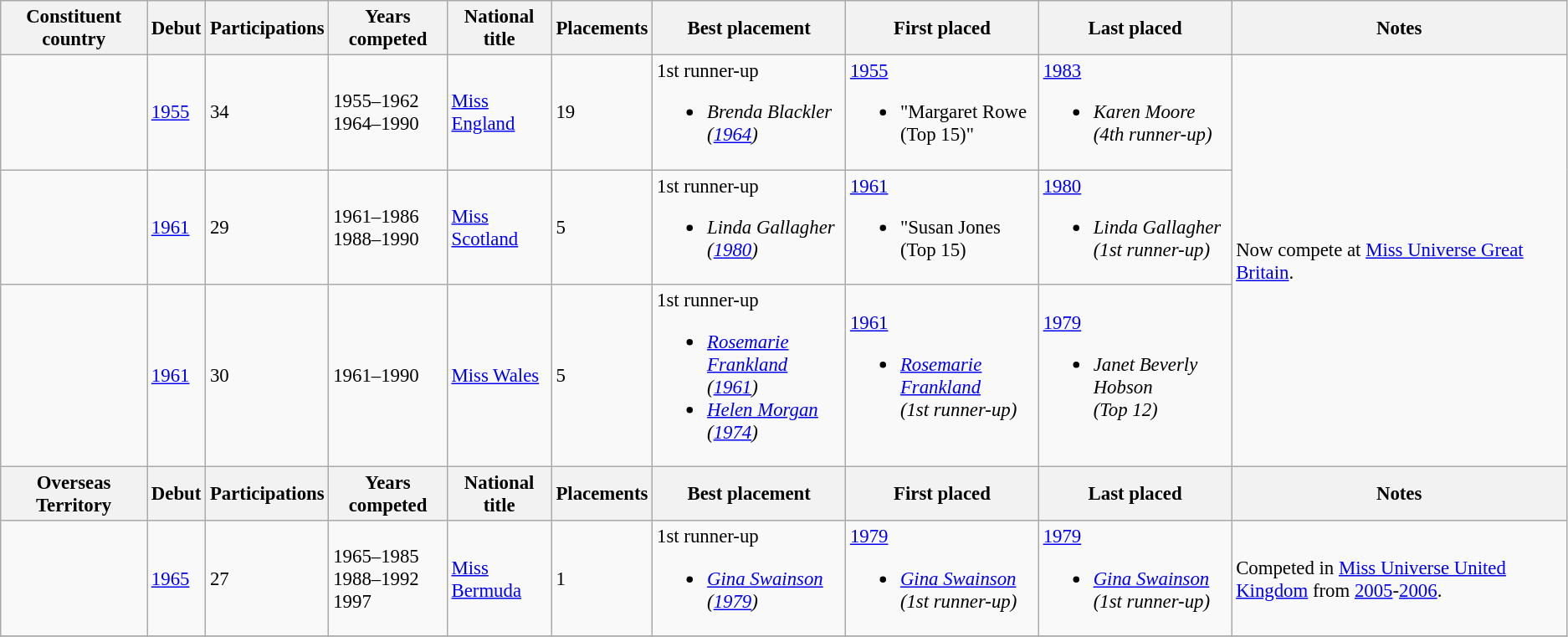<table class="wikitable" style="font-size: 95%;">
<tr>
<th>Constituent country</th>
<th>Debut</th>
<th>Participations</th>
<th>Years competed</th>
<th>National title</th>
<th>Placements</th>
<th>Best placement</th>
<th>First placed</th>
<th>Last placed</th>
<th>Notes</th>
</tr>
<tr>
<td><strong></strong></td>
<td><a href='#'>1955</a></td>
<td>34</td>
<td>1955–1962<br>1964–1990</td>
<td><a href='#'>Miss England</a></td>
<td>19</td>
<td>1st runner-up<br><ul><li><em>Brenda Blackler<br>(<a href='#'>1964</a>)</em></li></ul></td>
<td><a href='#'>1955</a><br><ul><li>"Margaret Rowe<br>(Top 15)"</li></ul></td>
<td><a href='#'>1983</a><br><ul><li><em>Karen Moore<br>(4th runner-up)</em></li></ul></td>
<td rowspan=3>Now compete at <a href='#'>Miss Universe Great Britain</a>.</td>
</tr>
<tr>
<td><strong></strong></td>
<td><a href='#'>1961</a></td>
<td>29</td>
<td>1961–1986<br>1988–1990</td>
<td><a href='#'>Miss Scotland</a></td>
<td>5</td>
<td>1st runner-up<br><ul><li><em>Linda Gallagher<br>(<a href='#'>1980</a>)</em></li></ul></td>
<td><a href='#'>1961</a><br><ul><li>"Susan Jones<br>(Top 15)</li></ul></td>
<td><a href='#'>1980</a><br><ul><li><em>Linda Gallagher<br>(1st runner-up)</em></li></ul></td>
</tr>
<tr>
<td><strong></strong></td>
<td><a href='#'>1961</a></td>
<td>30</td>
<td>1961–1990</td>
<td><a href='#'>Miss Wales</a></td>
<td>5</td>
<td>1st runner-up<br><ul><li><em><a href='#'>Rosemarie Frankland</a><br>(<a href='#'>1961</a>)</em></li><li><em><a href='#'>Helen Morgan</a><br>(<a href='#'>1974</a>)</em></li></ul></td>
<td><a href='#'>1961</a><br><ul><li><em><a href='#'>Rosemarie Frankland</a><br>(1st runner-up)</em></li></ul></td>
<td><a href='#'>1979</a><br><ul><li><em>Janet Beverly Hobson<br>(Top 12)</em></li></ul></td>
</tr>
<tr>
<th>Overseas Territory</th>
<th>Debut</th>
<th>Participations</th>
<th>Years competed</th>
<th>National title</th>
<th>Placements</th>
<th>Best placement</th>
<th>First placed</th>
<th>Last placed</th>
<th>Notes</th>
</tr>
<tr>
<td><strong></strong></td>
<td><a href='#'>1965</a></td>
<td>27</td>
<td>1965–1985<br>1988–1992<br>1997</td>
<td><a href='#'>Miss Bermuda</a></td>
<td>1</td>
<td>1st runner-up<br><ul><li><em><a href='#'>Gina Swainson</a><br>(<a href='#'>1979</a>)</em></li></ul></td>
<td><a href='#'>1979</a><br><ul><li><em><a href='#'>Gina Swainson</a><br>(1st runner-up)</em></li></ul></td>
<td><a href='#'>1979</a><br><ul><li><em><a href='#'>Gina Swainson</a><br>(1st runner-up)</em></li></ul></td>
<td>Competed in <a href='#'>Miss Universe United Kingdom</a> from <a href='#'>2005</a>-<a href='#'>2006</a>.</td>
</tr>
<tr>
</tr>
</table>
